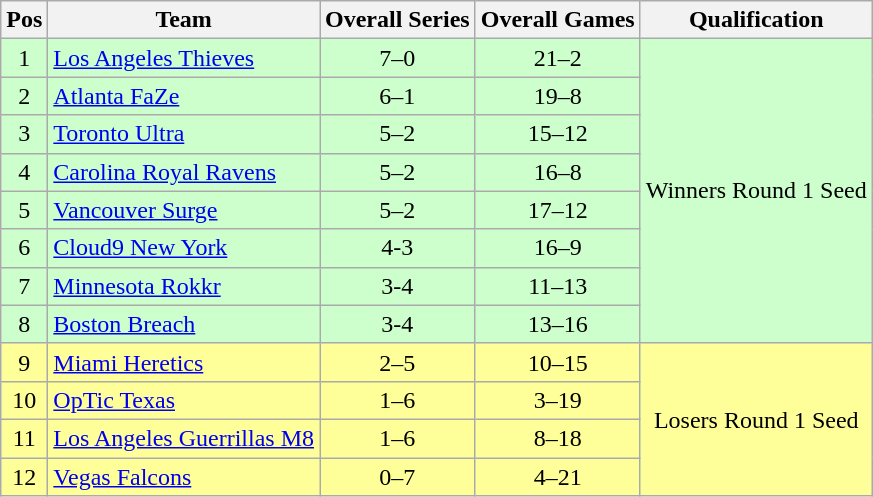<table class="wikitable" style="text-align:center">
<tr>
<th>Pos</th>
<th>Team</th>
<th>Overall Series</th>
<th>Overall Games</th>
<th>Qualification</th>
</tr>
<tr bgcolor=CCFFCC>
<td>1</td>
<td align=left><a href='#'>Los Angeles Thieves</a></td>
<td>7–0</td>
<td>21–2</td>
<td rowspan="8">Winners Round 1 Seed</td>
</tr>
<tr bgcolor=CCFFCC>
<td>2</td>
<td align=left><a href='#'>Atlanta FaZe</a></td>
<td>6–1</td>
<td>19–8</td>
</tr>
<tr bgcolor=CCFFCC>
<td>3</td>
<td align=left><a href='#'>Toronto Ultra</a></td>
<td>5–2</td>
<td>15–12</td>
</tr>
<tr bgcolor=CCFFCC>
<td>4</td>
<td align=left><a href='#'>Carolina Royal Ravens</a></td>
<td>5–2</td>
<td>16–8</td>
</tr>
<tr bgcolor=CCFFCC>
<td>5</td>
<td align=left><a href='#'>Vancouver Surge</a></td>
<td>5–2</td>
<td>17–12</td>
</tr>
<tr bgcolor=CCFFCC>
<td>6</td>
<td align=left><a href='#'>Cloud9 New York</a></td>
<td>4-3</td>
<td>16–9</td>
</tr>
<tr bgcolor=CCFFCC>
<td>7</td>
<td align=left><a href='#'>Minnesota Rokkr</a></td>
<td>3-4</td>
<td>11–13</td>
</tr>
<tr bgcolor=CCFFCC>
<td>8</td>
<td align=left><a href='#'>Boston Breach</a></td>
<td>3-4</td>
<td>13–16</td>
</tr>
<tr bgcolor=FFFF99>
<td>9</td>
<td align=left><a href='#'>Miami Heretics</a></td>
<td>2–5</td>
<td>10–15</td>
<td rowspan="4">Losers Round 1 Seed</td>
</tr>
<tr bgcolor=FFFF99>
<td>10</td>
<td align=left><a href='#'>OpTic Texas</a></td>
<td>1–6</td>
<td>3–19</td>
</tr>
<tr bgcolor=FFFF99>
<td>11</td>
<td align=left><a href='#'>Los Angeles Guerrillas M8</a></td>
<td>1–6</td>
<td>8–18</td>
</tr>
<tr bgcolor=FFFF99>
<td>12</td>
<td align=left><a href='#'>Vegas Falcons</a></td>
<td>0–7</td>
<td>4–21</td>
</tr>
</table>
